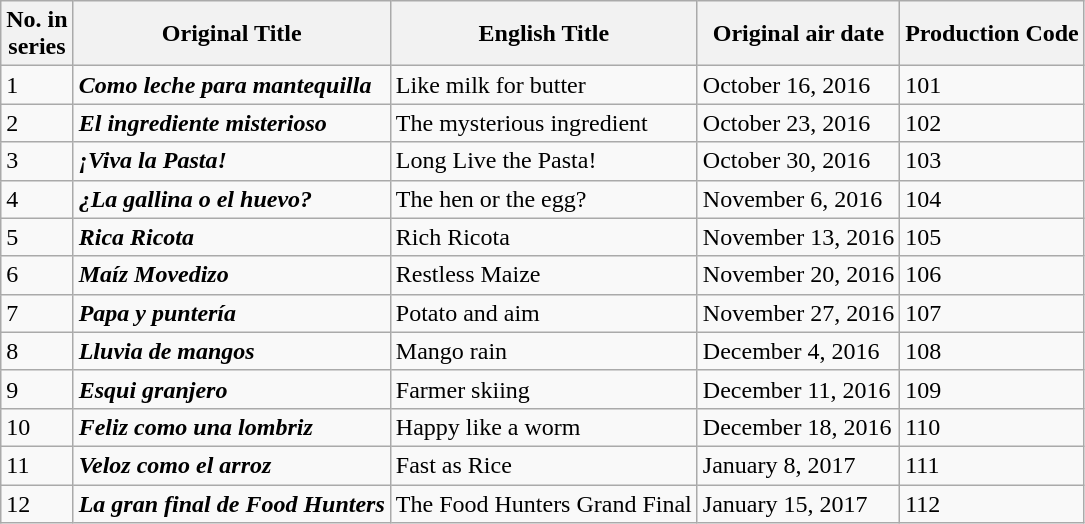<table class="wikitable">
<tr>
<th>No. in<br>series</th>
<th>Original Title</th>
<th>English Title</th>
<th>Original air date</th>
<th>Production Code</th>
</tr>
<tr>
<td>1</td>
<td><strong><em>Como leche para mantequilla</em></strong></td>
<td>Like milk for butter</td>
<td>October 16, 2016</td>
<td>101</td>
</tr>
<tr>
<td>2</td>
<td><strong><em>El ingrediente misterioso</em></strong></td>
<td>The mysterious ingredient</td>
<td>October 23, 2016</td>
<td>102</td>
</tr>
<tr>
<td>3</td>
<td><strong><em>¡Viva la Pasta!</em></strong></td>
<td>Long Live the Pasta!</td>
<td>October 30, 2016</td>
<td>103</td>
</tr>
<tr>
<td>4</td>
<td><strong><em>¿La gallina o el huevo?</em></strong></td>
<td>The hen or the egg?</td>
<td>November 6, 2016</td>
<td>104</td>
</tr>
<tr>
<td>5</td>
<td><strong><em>Rica Ricota</em></strong></td>
<td>Rich Ricota</td>
<td>November 13, 2016</td>
<td>105</td>
</tr>
<tr>
<td>6</td>
<td><strong><em>Maíz Movedizo</em></strong></td>
<td>Restless Maize</td>
<td>November 20, 2016</td>
<td>106</td>
</tr>
<tr>
<td>7</td>
<td><strong><em>Papa y puntería</em></strong></td>
<td>Potato and aim</td>
<td>November 27, 2016</td>
<td>107</td>
</tr>
<tr>
<td>8</td>
<td><strong><em>Lluvia de mangos</em></strong></td>
<td>Mango rain</td>
<td>December 4, 2016</td>
<td>108</td>
</tr>
<tr>
<td>9</td>
<td><strong><em>Esqui granjero</em></strong></td>
<td>Farmer skiing</td>
<td>December 11, 2016</td>
<td>109</td>
</tr>
<tr>
<td>10</td>
<td><strong><em>Feliz como una lombriz</em></strong></td>
<td>Happy like a worm</td>
<td>December 18, 2016</td>
<td>110</td>
</tr>
<tr>
<td>11</td>
<td><strong><em>Veloz como el arroz</em></strong></td>
<td>Fast as Rice</td>
<td>January 8, 2017</td>
<td>111</td>
</tr>
<tr>
<td>12</td>
<td><strong><em>La gran final de Food Hunters</em></strong></td>
<td>The Food Hunters Grand Final</td>
<td>January 15, 2017</td>
<td>112</td>
</tr>
</table>
